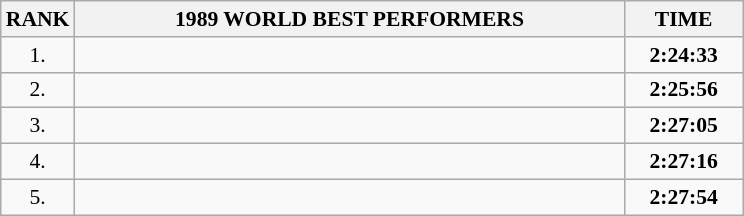<table class="wikitable" style="border-collapse: collapse; font-size: 90%;">
<tr>
<th>RANK</th>
<th align="center" style="width: 25em">1989 WORLD BEST PERFORMERS</th>
<th align="center" style="width: 5em">TIME</th>
</tr>
<tr>
<td align="center">1.</td>
<td></td>
<td align="center"><strong>2:24:33</strong></td>
</tr>
<tr>
<td align="center">2.</td>
<td></td>
<td align="center"><strong>2:25:56</strong></td>
</tr>
<tr>
<td align="center">3.</td>
<td></td>
<td align="center"><strong>2:27:05</strong></td>
</tr>
<tr>
<td align="center">4.</td>
<td></td>
<td align="center"><strong>2:27:16</strong></td>
</tr>
<tr>
<td align="center">5.</td>
<td></td>
<td align="center"><strong>2:27:54</strong></td>
</tr>
</table>
